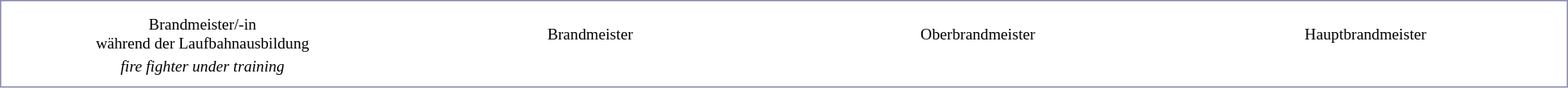<table width="100%" style="border:1px solid #8888aa; background-color:#FFFFFF; padding:5px; font-size:80%">
<tr align=center>
<td style="width:14%"></td>
<td style="width:14%"></td>
<td style="width:14%"></td>
<td style="width:14%"></td>
</tr>
<tr align=center>
<td>Brandmeister/-in<br>während der Laufbahnausbildung</td>
<td>Brandmeister</td>
<td>Oberbrandmeister</td>
<td>Hauptbrandmeister</td>
</tr>
<tr align=center>
<td><em>fire fighter under training</em></td>
<td></td>
<td></td>
<td></td>
</tr>
</table>
